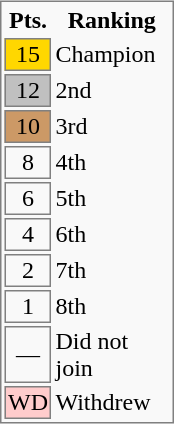<table bgcolor=#F9F9F9 style="float: right; border: 1px solid gray; margin: .46em 0 0 .2em;">
<tr>
<th width="25px">Pts.</th>
<th width="75px">Ranking</th>
</tr>
<tr>
<td bgcolor=gold align=center style="border: 1px solid gray;">15</td>
<td>Champion</td>
</tr>
<tr>
<td bgcolor=silver align=center style="border: 1px solid gray;">12</td>
<td>2nd</td>
</tr>
<tr>
<td bgcolor=#CC9966 align=center style="border: 1px solid gray;">10</td>
<td>3rd</td>
</tr>
<tr>
<td align=center style="border: 1px solid gray;">8</td>
<td>4th</td>
</tr>
<tr>
<td align=center style="border: 1px solid gray;">6</td>
<td>5th</td>
</tr>
<tr>
<td align=center style="border: 1px solid gray;">4</td>
<td>6th</td>
</tr>
<tr>
<td align=center style="border: 1px solid gray;">2</td>
<td>7th</td>
</tr>
<tr>
<td align=center style="border: 1px solid gray;">1</td>
<td>8th</td>
</tr>
<tr>
<td align=center style="border: 1px solid gray;">—</td>
<td>Did not join</td>
</tr>
<tr>
<td bgcolor=#FFCCCC align=center style="border: 1px solid gray;">WD</td>
<td>Withdrew</td>
</tr>
</table>
